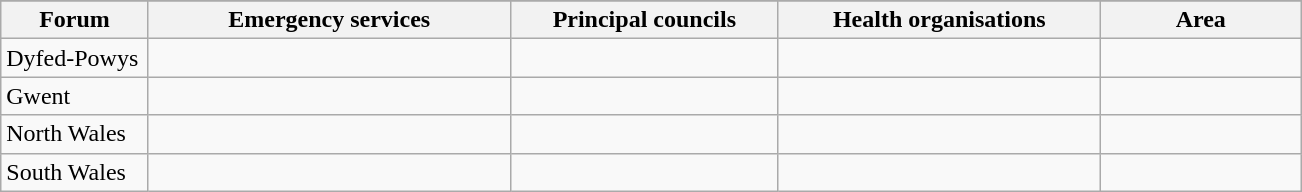<table class="wikitable sortable" summary="A four column table arranged alphabetically" style="text-align: left;">
<tr>
</tr>
<tr style="text-align: left;" style="vertical-align: bottom;">
<th width=11%>Forum</th>
<th width=27% class=unsortable>Emergency services</th>
<th width=20% class=unsortable>Principal councils</th>
<th width=24% class=unsortable>Health organisations</th>
<th width=15% class=unsortable>Area</th>
</tr>
<tr style="vertical-align: top;">
<td>Dyfed-Powys</td>
<td></td>
<td></td>
<td></td>
<td></td>
</tr>
<tr style="vertical-align: top;">
<td>Gwent</td>
<td></td>
<td></td>
<td></td>
<td></td>
</tr>
<tr style="vertical-align: top;">
<td>North Wales</td>
<td></td>
<td></td>
<td></td>
<td></td>
</tr>
<tr style="vertical-align: top;">
<td>South Wales</td>
<td></td>
<td></td>
<td></td>
<td></td>
</tr>
</table>
